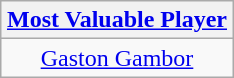<table class=wikitable style="text-align:center; margin:auto">
<tr>
<th><a href='#'>Most Valuable Player</a></th>
</tr>
<tr>
<td> <a href='#'>Gaston Gambor</a></td>
</tr>
</table>
